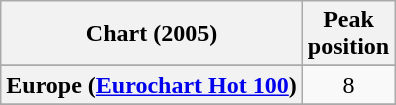<table class="wikitable sortable plainrowheaders" style="text-align:center">
<tr>
<th scope="col">Chart (2005)</th>
<th scope="col">Peak<br>position</th>
</tr>
<tr>
</tr>
<tr>
<th scope="row">Europe (<a href='#'>Eurochart Hot 100</a>)</th>
<td>8</td>
</tr>
<tr>
</tr>
<tr>
</tr>
<tr>
</tr>
<tr>
</tr>
</table>
